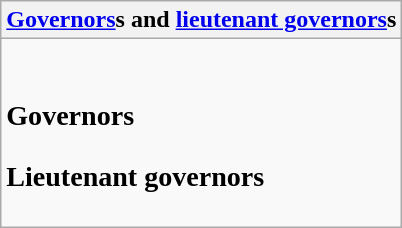<table class="wikitable collapsible collapsed">
<tr>
<th><a href='#'>Governors</a>s and <a href='#'>lieutenant governors</a>s</th>
</tr>
<tr>
<td><br><h3>Governors</h3><h3>Lieutenant governors</h3></td>
</tr>
</table>
